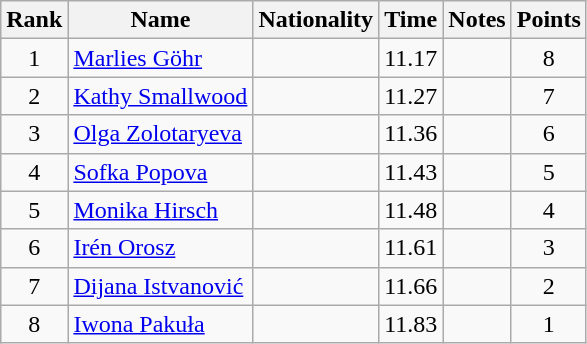<table class="wikitable sortable" style="text-align:center">
<tr>
<th>Rank</th>
<th>Name</th>
<th>Nationality</th>
<th>Time</th>
<th>Notes</th>
<th>Points</th>
</tr>
<tr>
<td>1</td>
<td align=left><a href='#'>Marlies Göhr</a></td>
<td align=left></td>
<td>11.17</td>
<td></td>
<td>8</td>
</tr>
<tr>
<td>2</td>
<td align=left><a href='#'>Kathy Smallwood</a></td>
<td align=left></td>
<td>11.27</td>
<td></td>
<td>7</td>
</tr>
<tr>
<td>3</td>
<td align=left><a href='#'>Olga Zolotaryeva</a></td>
<td align=left></td>
<td>11.36</td>
<td></td>
<td>6</td>
</tr>
<tr>
<td>4</td>
<td align=left><a href='#'>Sofka Popova</a></td>
<td align=left></td>
<td>11.43</td>
<td></td>
<td>5</td>
</tr>
<tr>
<td>5</td>
<td align=left><a href='#'>Monika Hirsch</a></td>
<td align=left></td>
<td>11.48</td>
<td></td>
<td>4</td>
</tr>
<tr>
<td>6</td>
<td align=left><a href='#'>Irén Orosz</a></td>
<td align=left></td>
<td>11.61</td>
<td></td>
<td>3</td>
</tr>
<tr>
<td>7</td>
<td align=left><a href='#'>Dijana Istvanović</a></td>
<td align=left></td>
<td>11.66</td>
<td></td>
<td>2</td>
</tr>
<tr>
<td>8</td>
<td align=left><a href='#'>Iwona Pakuła</a></td>
<td align=left></td>
<td>11.83</td>
<td></td>
<td>1</td>
</tr>
</table>
